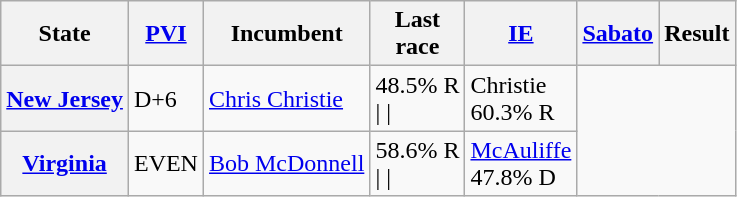<table class="wikitable sortable">
<tr>
<th>State</th>
<th><a href='#'>PVI</a></th>
<th>Incumbent</th>
<th>Last<br>race</th>
<th scope="col"><a href='#'>IE</a><br></th>
<th><a href='#'>Sabato</a><br></th>
<th>Result</th>
</tr>
<tr>
<th><a href='#'>New Jersey</a></th>
<td>D+6</td>
<td><a href='#'>Chris Christie</a></td>
<td>48.5% R<br>|
|</td>
<td>Christie<br>60.3% R</td>
</tr>
<tr>
<th><a href='#'>Virginia</a></th>
<td data-sort-value="0">EVEN</td>
<td><a href='#'>Bob McDonnell</a> </td>
<td>58.6% R<br>|
|</td>
<td><a href='#'>McAuliffe</a><br>47.8% D </td>
</tr>
</table>
